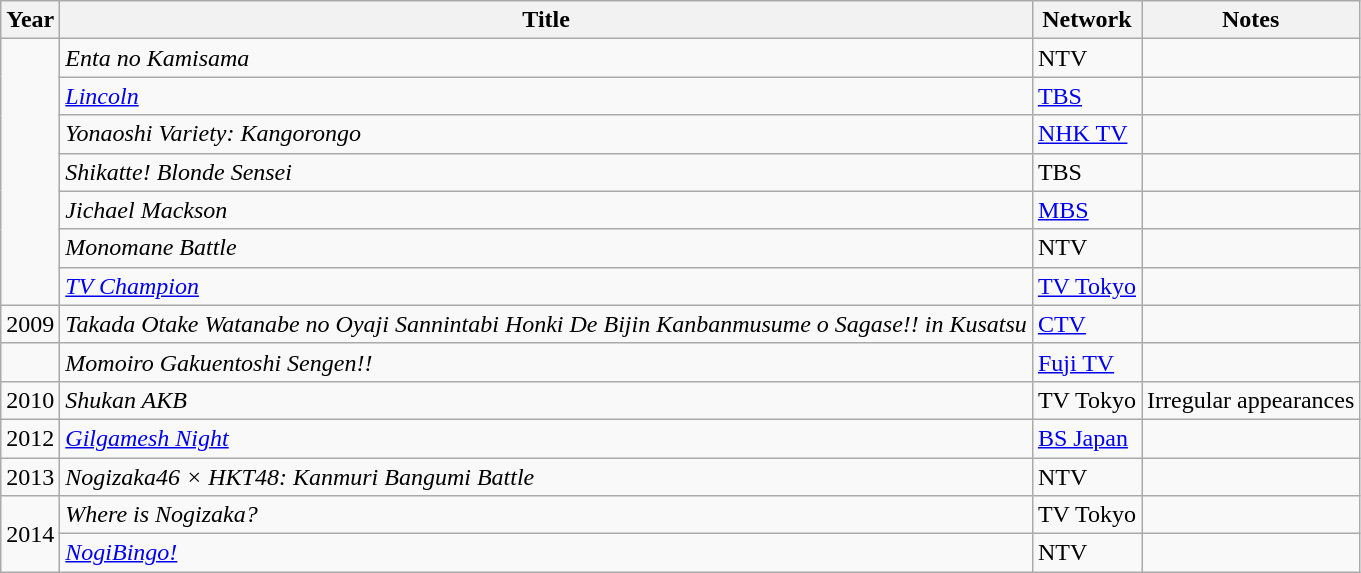<table class="wikitable">
<tr>
<th>Year</th>
<th>Title</th>
<th>Network</th>
<th>Notes</th>
</tr>
<tr>
<td rowspan="7"></td>
<td><em>Enta no Kamisama</em></td>
<td>NTV</td>
<td></td>
</tr>
<tr>
<td><em><a href='#'>Lincoln</a></em></td>
<td><a href='#'>TBS</a></td>
<td></td>
</tr>
<tr>
<td><em>Yonaoshi Variety: Kangorongo</em></td>
<td><a href='#'>NHK TV</a></td>
<td></td>
</tr>
<tr>
<td><em>Shikatte! Blonde Sensei</em></td>
<td>TBS</td>
<td></td>
</tr>
<tr>
<td><em>Jichael Mackson</em></td>
<td><a href='#'>MBS</a></td>
<td></td>
</tr>
<tr>
<td><em>Monomane Battle</em></td>
<td>NTV</td>
<td></td>
</tr>
<tr>
<td><em><a href='#'>TV Champion</a></em></td>
<td><a href='#'>TV Tokyo</a></td>
<td></td>
</tr>
<tr>
<td>2009</td>
<td><em>Takada Otake Watanabe no Oyaji Sannintabi Honki De Bijin Kanbanmusume o Sagase!! in Kusatsu</em></td>
<td><a href='#'>CTV</a></td>
<td></td>
</tr>
<tr>
<td></td>
<td><em>Momoiro Gakuentoshi Sengen!!</em></td>
<td><a href='#'>Fuji TV</a></td>
<td></td>
</tr>
<tr>
<td>2010</td>
<td><em>Shukan AKB</em></td>
<td>TV Tokyo</td>
<td>Irregular appearances</td>
</tr>
<tr>
<td>2012</td>
<td><em><a href='#'>Gilgamesh Night</a></em></td>
<td><a href='#'>BS Japan</a></td>
<td></td>
</tr>
<tr>
<td>2013</td>
<td><em>Nogizaka46 × HKT48: Kanmuri Bangumi Battle</em></td>
<td>NTV</td>
<td></td>
</tr>
<tr>
<td rowspan="2">2014</td>
<td><em>Where is Nogizaka?</em></td>
<td>TV Tokyo</td>
<td></td>
</tr>
<tr>
<td><em><a href='#'>NogiBingo!</a></em></td>
<td>NTV</td>
<td></td>
</tr>
</table>
